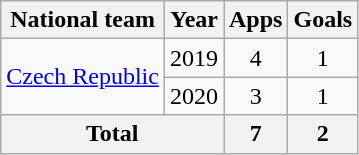<table class="wikitable" style="text-align:center">
<tr>
<th>National team</th>
<th>Year</th>
<th>Apps</th>
<th>Goals</th>
</tr>
<tr>
<td rowspan="2"><a href='#'>Czech Republic</a></td>
<td>2019</td>
<td>4</td>
<td>1</td>
</tr>
<tr>
<td>2020</td>
<td>3</td>
<td>1</td>
</tr>
<tr>
<th colspan="2">Total</th>
<th>7</th>
<th>2</th>
</tr>
</table>
